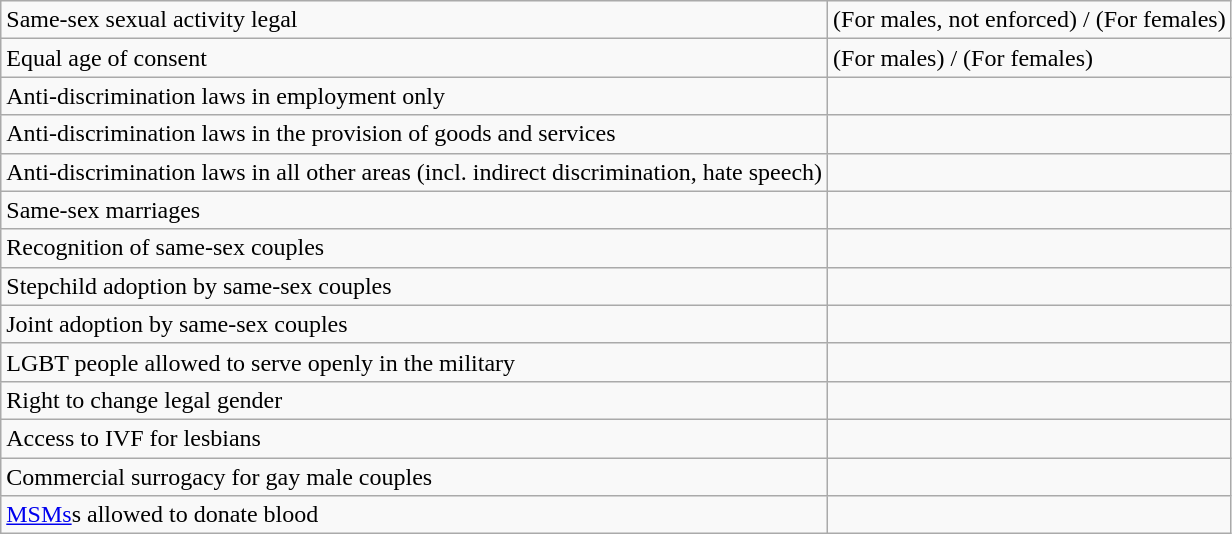<table class="wikitable">
<tr>
<td>Same-sex sexual activity legal</td>
<td> (For males, not enforced) /  (For females)</td>
</tr>
<tr>
<td>Equal age of consent</td>
<td> (For males) /  (For females)</td>
</tr>
<tr>
<td>Anti-discrimination laws in employment only</td>
<td></td>
</tr>
<tr>
<td>Anti-discrimination laws in the provision of goods and services</td>
<td></td>
</tr>
<tr>
<td>Anti-discrimination laws in all other areas (incl. indirect discrimination, hate speech)</td>
<td></td>
</tr>
<tr>
<td>Same-sex marriages</td>
<td></td>
</tr>
<tr>
<td>Recognition of same-sex couples</td>
<td></td>
</tr>
<tr>
<td>Stepchild adoption by same-sex couples</td>
<td></td>
</tr>
<tr>
<td>Joint adoption by same-sex couples</td>
<td></td>
</tr>
<tr>
<td>LGBT people allowed to serve openly in the military</td>
<td></td>
</tr>
<tr>
<td>Right to change legal gender</td>
<td></td>
</tr>
<tr>
<td>Access to IVF for lesbians</td>
<td></td>
</tr>
<tr>
<td>Commercial surrogacy for gay male couples</td>
<td></td>
</tr>
<tr>
<td><a href='#'>MSMs</a>s allowed to donate blood</td>
<td></td>
</tr>
</table>
